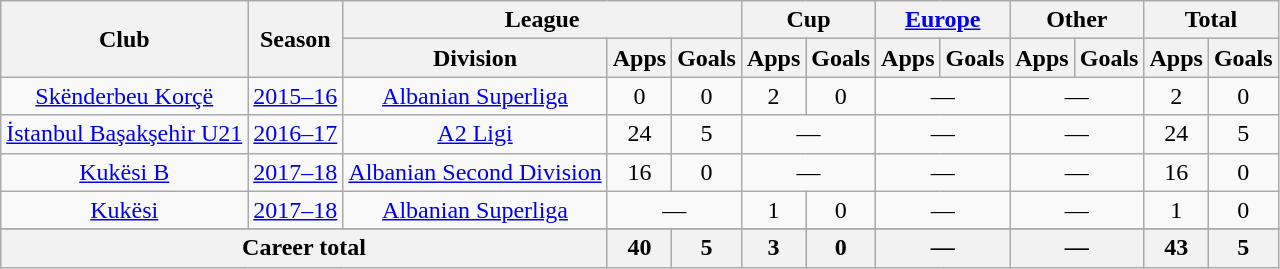<table class="wikitable" style="text-align:center">
<tr>
<th rowspan="2">Club</th>
<th rowspan="2">Season</th>
<th colspan="3">League</th>
<th colspan="2">Cup</th>
<th colspan="2"><a href='#'>Europe</a></th>
<th colspan="2">Other</th>
<th colspan="2">Total</th>
</tr>
<tr>
<th>Division</th>
<th>Apps</th>
<th>Goals</th>
<th>Apps</th>
<th>Goals</th>
<th>Apps</th>
<th>Goals</th>
<th>Apps</th>
<th>Goals</th>
<th>Apps</th>
<th>Goals</th>
</tr>
<tr>
<td rowspan="1" valign="center"><a href='#'>Skënderbeu Korçë</a></td>
<td><a href='#'>2015–16</a></td>
<td rowspan="1"><a href='#'>Albanian Superliga</a></td>
<td>0</td>
<td>0</td>
<td>2</td>
<td>0</td>
<td colspan="2">—</td>
<td colspan="2">—</td>
<td>2</td>
<td>0</td>
</tr>
<tr>
<td rowspan="1" valign="center"><a href='#'>İstanbul Başakşehir U21</a></td>
<td><a href='#'>2016–17</a></td>
<td rowspan="1"><a href='#'>A2 Ligi</a></td>
<td>24</td>
<td>5</td>
<td colspan="2">—</td>
<td colspan="2">—</td>
<td colspan="2">—</td>
<td>24</td>
<td>5</td>
</tr>
<tr>
<td rowspan="1" valign="center"><a href='#'>Kukësi B</a></td>
<td><a href='#'>2017–18</a></td>
<td rowspan="1"><a href='#'>Albanian Second Division</a></td>
<td>16</td>
<td>0</td>
<td colspan="2">—</td>
<td colspan="2">—</td>
<td colspan="2">—</td>
<td>16</td>
<td>0</td>
</tr>
<tr>
<td rowspan="1" valign="center"><a href='#'>Kukësi</a></td>
<td><a href='#'>2017–18</a></td>
<td rowspan="1"><a href='#'>Albanian Superliga</a></td>
<td colspan="2">—</td>
<td>1</td>
<td>0</td>
<td colspan="2">—</td>
<td colspan="2">—</td>
<td>1</td>
<td>0</td>
</tr>
<tr>
</tr>
<tr>
<th colspan="3">Career total</th>
<th>40</th>
<th>5</th>
<th>3</th>
<th>0</th>
<th colspan="2">—</th>
<th colspan="2">—</th>
<th>43</th>
<th>5</th>
</tr>
</table>
